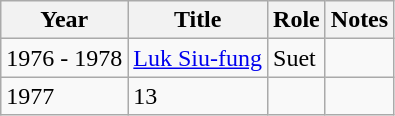<table class="wikitable">
<tr>
<th>Year</th>
<th>Title</th>
<th>Role</th>
<th>Notes</th>
</tr>
<tr>
<td>1976 - 1978</td>
<td><a href='#'>Luk Siu-fung</a></td>
<td>Suet</td>
<td></td>
</tr>
<tr>
<td>1977</td>
<td>13</td>
<td></td>
<td></td>
</tr>
</table>
